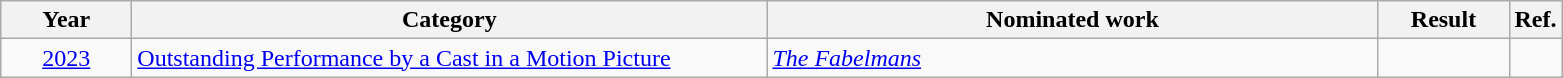<table class=wikitable>
<tr>
<th scope="col" style="width:5em;">Year</th>
<th scope="col" style="width:26em;">Category</th>
<th scope="col" style="width:25em;">Nominated work</th>
<th scope="col" style="width:5em;">Result</th>
<th>Ref.</th>
</tr>
<tr>
<td style="text-align:center;"><a href='#'>2023</a></td>
<td><a href='#'>Outstanding Performance by a Cast in a Motion Picture</a></td>
<td><em><a href='#'>The Fabelmans</a></em></td>
<td></td>
<td align="center"></td>
</tr>
</table>
